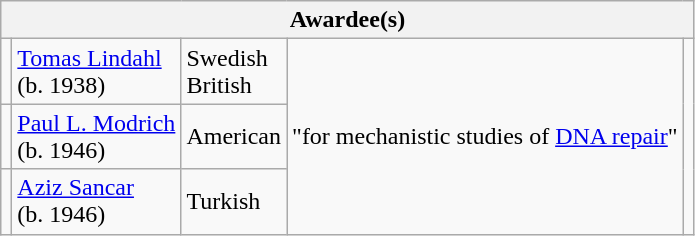<table class="wikitable">
<tr>
<th colspan="5">Awardee(s)</th>
</tr>
<tr>
<td></td>
<td><a href='#'>Tomas Lindahl</a><br>(b. 1938)</td>
<td> Swedish<br> British</td>
<td rowspan="3">"for mechanistic studies of <a href='#'>DNA repair</a>"</td>
<td rowspan="3"></td>
</tr>
<tr>
<td></td>
<td><a href='#'>Paul L. Modrich</a><br>(b. 1946)</td>
<td> American</td>
</tr>
<tr>
<td></td>
<td><a href='#'>Aziz Sancar</a><br>(b. 1946)</td>
<td> Turkish</td>
</tr>
</table>
